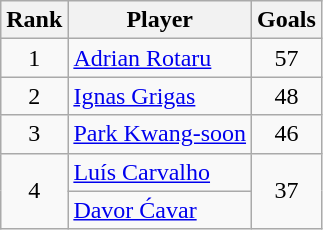<table class="wikitable" style="text-align:center;">
<tr>
<th>Rank</th>
<th>Player</th>
<th>Goals</th>
</tr>
<tr>
<td>1</td>
<td align=left> <a href='#'>Adrian Rotaru</a></td>
<td>57</td>
</tr>
<tr>
<td>2</td>
<td align=left> <a href='#'>Ignas Grigas</a></td>
<td>48</td>
</tr>
<tr>
<td>3</td>
<td align=left> <a href='#'>Park Kwang-soon</a></td>
<td>46</td>
</tr>
<tr>
<td rowspan=2>4</td>
<td align=left> <a href='#'>Luís Carvalho</a></td>
<td rowspan=2>37</td>
</tr>
<tr>
<td align=left> <a href='#'>Davor Ćavar</a></td>
</tr>
</table>
